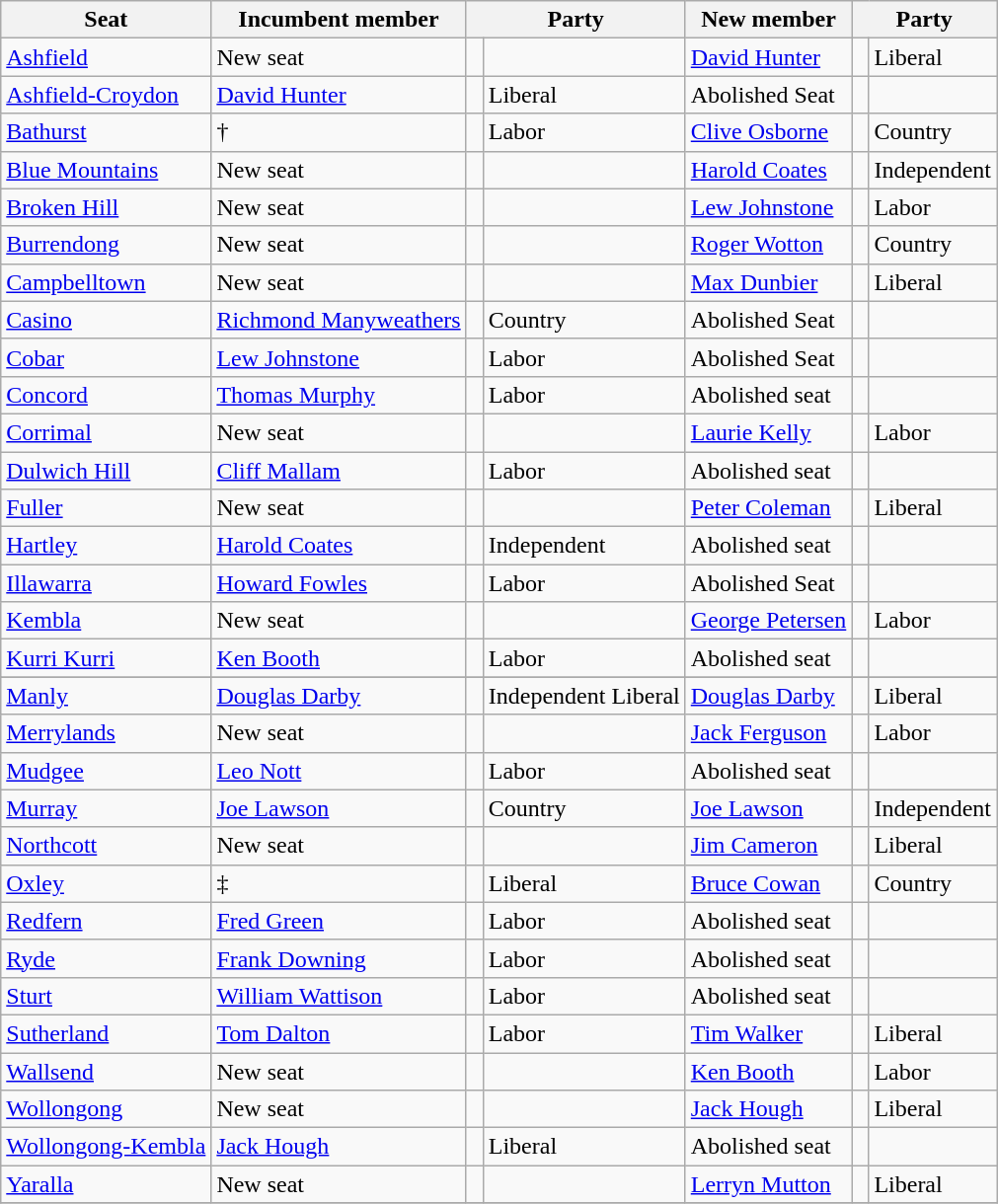<table class="wikitable">
<tr>
<th>Seat</th>
<th>Incumbent member</th>
<th colspan=2>Party</th>
<th>New member</th>
<th colspan=2>Party</th>
</tr>
<tr>
<td><a href='#'>Ashfield</a></td>
<td>New seat</td>
<td></td>
<td></td>
<td><a href='#'>David Hunter</a></td>
<td> </td>
<td>Liberal</td>
</tr>
<tr>
<td><a href='#'>Ashfield-Croydon</a></td>
<td><a href='#'>David Hunter</a></td>
<td> </td>
<td>Liberal</td>
<td>Abolished Seat</td>
<td></td>
<td></td>
</tr>
<tr>
<td><a href='#'>Bathurst</a></td>
<td>†</td>
<td> </td>
<td>Labor</td>
<td><a href='#'>Clive Osborne</a></td>
<td> </td>
<td>Country</td>
</tr>
<tr>
<td><a href='#'>Blue Mountains</a></td>
<td>New seat</td>
<td></td>
<td></td>
<td><a href='#'>Harold Coates</a></td>
<td> </td>
<td>Independent</td>
</tr>
<tr>
<td><a href='#'>Broken Hill</a></td>
<td>New seat</td>
<td></td>
<td></td>
<td><a href='#'>Lew Johnstone</a></td>
<td> </td>
<td>Labor</td>
</tr>
<tr>
<td><a href='#'>Burrendong</a></td>
<td>New seat</td>
<td></td>
<td></td>
<td><a href='#'>Roger Wotton</a></td>
<td> </td>
<td>Country</td>
</tr>
<tr>
<td><a href='#'>Campbelltown</a></td>
<td>New seat</td>
<td></td>
<td></td>
<td><a href='#'>Max Dunbier</a></td>
<td> </td>
<td>Liberal</td>
</tr>
<tr>
<td><a href='#'>Casino</a></td>
<td><a href='#'>Richmond Manyweathers</a></td>
<td> </td>
<td>Country</td>
<td>Abolished Seat</td>
<td></td>
<td></td>
</tr>
<tr>
<td><a href='#'>Cobar</a></td>
<td><a href='#'>Lew Johnstone</a></td>
<td> </td>
<td>Labor</td>
<td>Abolished Seat</td>
<td></td>
<td></td>
</tr>
<tr>
<td><a href='#'>Concord</a></td>
<td><a href='#'>Thomas Murphy</a></td>
<td> </td>
<td>Labor</td>
<td>Abolished seat</td>
<td></td>
<td></td>
</tr>
<tr>
<td><a href='#'>Corrimal</a></td>
<td>New seat</td>
<td></td>
<td></td>
<td><a href='#'>Laurie Kelly</a></td>
<td> </td>
<td>Labor</td>
</tr>
<tr>
<td><a href='#'>Dulwich Hill</a></td>
<td><a href='#'>Cliff Mallam</a></td>
<td> </td>
<td>Labor</td>
<td>Abolished seat</td>
<td></td>
<td></td>
</tr>
<tr>
<td><a href='#'>Fuller</a></td>
<td>New seat</td>
<td></td>
<td></td>
<td><a href='#'>Peter Coleman</a></td>
<td> </td>
<td>Liberal</td>
</tr>
<tr>
<td><a href='#'>Hartley</a></td>
<td><a href='#'>Harold Coates</a></td>
<td> </td>
<td>Independent</td>
<td>Abolished seat</td>
<td></td>
<td></td>
</tr>
<tr>
<td><a href='#'>Illawarra</a></td>
<td><a href='#'>Howard Fowles</a></td>
<td> </td>
<td>Labor</td>
<td>Abolished Seat</td>
<td></td>
<td></td>
</tr>
<tr>
<td><a href='#'>Kembla</a></td>
<td>New seat</td>
<td></td>
<td></td>
<td><a href='#'>George Petersen</a></td>
<td> </td>
<td>Labor</td>
</tr>
<tr>
<td><a href='#'>Kurri Kurri</a></td>
<td><a href='#'>Ken Booth</a></td>
<td> </td>
<td>Labor</td>
<td>Abolished seat</td>
<td></td>
<td></td>
</tr>
<tr>
</tr>
<tr>
<td><a href='#'>Manly</a></td>
<td><a href='#'>Douglas Darby</a></td>
<td> </td>
<td>Independent Liberal</td>
<td><a href='#'>Douglas Darby</a></td>
<td> </td>
<td>Liberal</td>
</tr>
<tr>
<td><a href='#'>Merrylands</a></td>
<td>New seat</td>
<td></td>
<td></td>
<td><a href='#'>Jack Ferguson</a></td>
<td> </td>
<td>Labor</td>
</tr>
<tr>
<td><a href='#'>Mudgee</a></td>
<td><a href='#'>Leo Nott</a></td>
<td> </td>
<td>Labor</td>
<td>Abolished seat</td>
<td></td>
<td></td>
</tr>
<tr>
<td><a href='#'>Murray</a></td>
<td><a href='#'>Joe Lawson</a></td>
<td> </td>
<td>Country</td>
<td><a href='#'>Joe Lawson</a></td>
<td> </td>
<td>Independent</td>
</tr>
<tr>
<td><a href='#'>Northcott</a></td>
<td>New seat</td>
<td></td>
<td></td>
<td><a href='#'>Jim Cameron</a></td>
<td> </td>
<td>Liberal</td>
</tr>
<tr>
<td><a href='#'>Oxley</a></td>
<td>‡</td>
<td> </td>
<td>Liberal</td>
<td><a href='#'>Bruce Cowan</a></td>
<td> </td>
<td>Country</td>
</tr>
<tr>
<td><a href='#'>Redfern</a></td>
<td><a href='#'>Fred Green</a></td>
<td> </td>
<td>Labor</td>
<td>Abolished seat</td>
<td></td>
<td></td>
</tr>
<tr>
<td><a href='#'>Ryde</a></td>
<td><a href='#'>Frank Downing</a></td>
<td> </td>
<td>Labor</td>
<td>Abolished seat</td>
<td></td>
<td></td>
</tr>
<tr>
<td><a href='#'>Sturt</a></td>
<td><a href='#'>William Wattison</a></td>
<td> </td>
<td>Labor</td>
<td>Abolished seat</td>
<td></td>
<td></td>
</tr>
<tr>
<td><a href='#'>Sutherland</a></td>
<td><a href='#'>Tom Dalton</a></td>
<td> </td>
<td>Labor</td>
<td><a href='#'>Tim Walker</a></td>
<td> </td>
<td>Liberal</td>
</tr>
<tr>
<td><a href='#'>Wallsend</a></td>
<td>New seat</td>
<td></td>
<td></td>
<td><a href='#'>Ken Booth</a></td>
<td> </td>
<td>Labor</td>
</tr>
<tr>
<td><a href='#'>Wollongong</a></td>
<td>New seat</td>
<td></td>
<td></td>
<td><a href='#'>Jack Hough</a></td>
<td> </td>
<td>Liberal</td>
</tr>
<tr>
<td><a href='#'>Wollongong-Kembla</a></td>
<td><a href='#'>Jack Hough</a></td>
<td> </td>
<td>Liberal</td>
<td>Abolished seat</td>
<td></td>
<td></td>
</tr>
<tr>
<td><a href='#'>Yaralla</a></td>
<td>New seat</td>
<td></td>
<td></td>
<td><a href='#'>Lerryn Mutton</a></td>
<td> </td>
<td>Liberal</td>
</tr>
<tr>
</tr>
</table>
